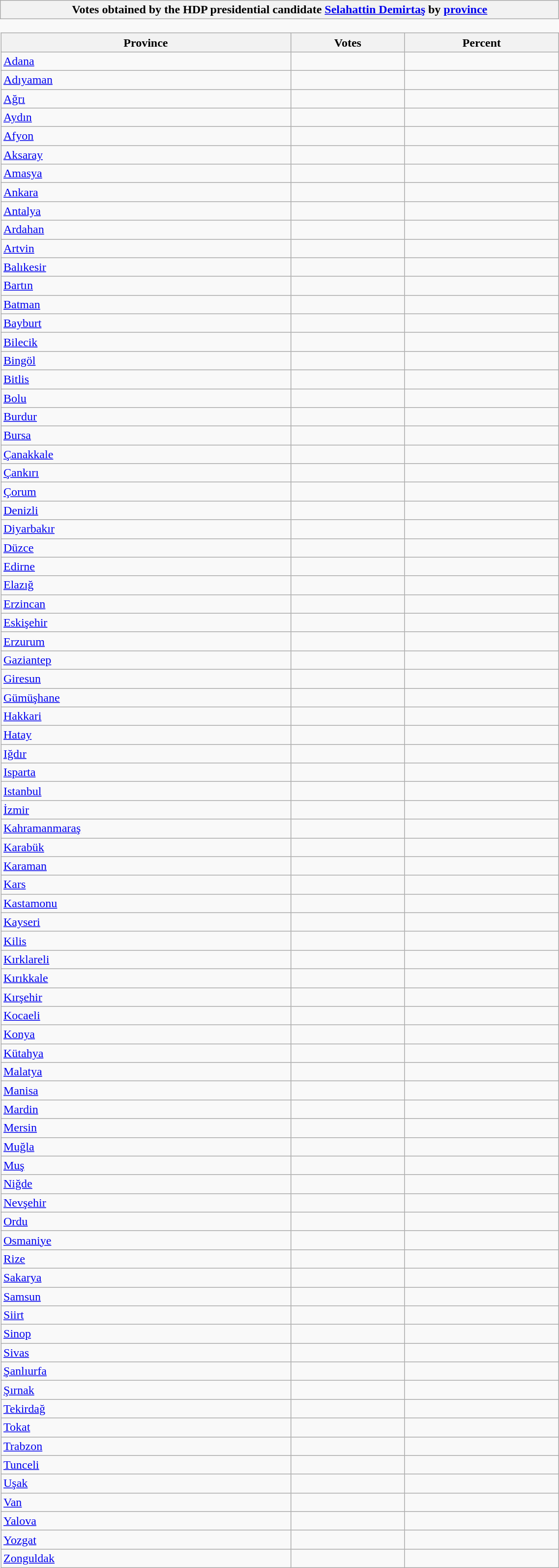<table class="wikitable collapsible collapsed" style="border:none;width:60%">
<tr>
<th scope="col">Votes obtained by the HDP presidential candidate <a href='#'>Selahattin Demirtaş</a> by <a href='#'>province</a></th>
</tr>
<tr>
<td style="padding:0;border:none"><br><table class="wikitable sortable" style="margin:0;width:100%">
<tr>
<th>Province</th>
<th>Votes</th>
<th>Percent</th>
</tr>
<tr>
<td><a href='#'>Adana</a></td>
<td></td>
<td></td>
</tr>
<tr>
<td><a href='#'>Adıyaman</a></td>
<td></td>
<td></td>
</tr>
<tr>
<td><a href='#'>Ağrı</a></td>
<td></td>
<td></td>
</tr>
<tr>
<td><a href='#'>Aydın</a></td>
<td></td>
<td></td>
</tr>
<tr>
<td><a href='#'>Afyon</a></td>
<td></td>
<td></td>
</tr>
<tr>
<td><a href='#'>Aksaray</a></td>
<td></td>
<td></td>
</tr>
<tr>
<td><a href='#'>Amasya</a></td>
<td></td>
<td></td>
</tr>
<tr>
<td><a href='#'>Ankara</a></td>
<td></td>
<td></td>
</tr>
<tr>
<td><a href='#'>Antalya</a></td>
<td></td>
<td></td>
</tr>
<tr>
<td><a href='#'>Ardahan</a></td>
<td></td>
<td></td>
</tr>
<tr>
<td><a href='#'>Artvin</a></td>
<td></td>
<td></td>
</tr>
<tr>
<td><a href='#'>Balıkesir</a></td>
<td></td>
<td></td>
</tr>
<tr>
<td><a href='#'>Bartın</a></td>
<td></td>
<td></td>
</tr>
<tr>
<td><a href='#'>Batman</a></td>
<td></td>
<td></td>
</tr>
<tr>
<td><a href='#'>Bayburt</a></td>
<td></td>
<td></td>
</tr>
<tr>
<td><a href='#'>Bilecik</a></td>
<td></td>
<td></td>
</tr>
<tr>
<td><a href='#'>Bingöl</a></td>
<td></td>
<td></td>
</tr>
<tr>
<td><a href='#'>Bitlis</a></td>
<td></td>
<td></td>
</tr>
<tr>
<td><a href='#'>Bolu</a></td>
<td></td>
<td></td>
</tr>
<tr>
<td><a href='#'>Burdur</a></td>
<td></td>
<td></td>
</tr>
<tr>
<td><a href='#'>Bursa</a></td>
<td></td>
<td></td>
</tr>
<tr>
<td><a href='#'>Çanakkale</a></td>
<td></td>
<td></td>
</tr>
<tr>
<td><a href='#'>Çankırı</a></td>
<td></td>
<td></td>
</tr>
<tr>
<td><a href='#'>Çorum</a></td>
<td></td>
<td></td>
</tr>
<tr>
<td><a href='#'>Denizli</a></td>
<td></td>
<td></td>
</tr>
<tr>
<td><a href='#'>Diyarbakır</a></td>
<td></td>
<td></td>
</tr>
<tr>
<td><a href='#'>Düzce</a></td>
<td></td>
<td></td>
</tr>
<tr>
<td><a href='#'>Edirne</a></td>
<td></td>
<td></td>
</tr>
<tr>
<td><a href='#'>Elazığ</a></td>
<td></td>
<td></td>
</tr>
<tr>
<td><a href='#'>Erzincan</a></td>
<td></td>
<td></td>
</tr>
<tr>
<td><a href='#'>Eskişehir</a></td>
<td></td>
<td></td>
</tr>
<tr>
<td><a href='#'>Erzurum</a></td>
<td></td>
<td></td>
</tr>
<tr>
<td><a href='#'>Gaziantep</a></td>
<td></td>
<td></td>
</tr>
<tr>
<td><a href='#'>Giresun</a></td>
<td></td>
<td></td>
</tr>
<tr>
<td><a href='#'>Gümüşhane</a></td>
<td></td>
<td></td>
</tr>
<tr>
<td><a href='#'>Hakkari</a></td>
<td></td>
<td></td>
</tr>
<tr>
<td><a href='#'>Hatay</a></td>
<td></td>
<td></td>
</tr>
<tr>
<td><a href='#'>Iğdır</a></td>
<td></td>
<td></td>
</tr>
<tr>
<td><a href='#'>Isparta</a></td>
<td></td>
<td></td>
</tr>
<tr>
<td><a href='#'>Istanbul</a></td>
<td></td>
<td></td>
</tr>
<tr>
<td><a href='#'>İzmir</a></td>
<td></td>
<td></td>
</tr>
<tr>
<td><a href='#'>Kahramanmaraş</a></td>
<td></td>
<td></td>
</tr>
<tr>
<td><a href='#'>Karabük</a></td>
<td></td>
<td></td>
</tr>
<tr>
<td><a href='#'>Karaman</a></td>
<td></td>
<td></td>
</tr>
<tr>
<td><a href='#'>Kars</a></td>
<td></td>
<td></td>
</tr>
<tr>
<td><a href='#'>Kastamonu</a></td>
<td></td>
<td></td>
</tr>
<tr>
<td><a href='#'>Kayseri</a></td>
<td></td>
<td></td>
</tr>
<tr>
<td><a href='#'>Kilis</a></td>
<td></td>
<td></td>
</tr>
<tr>
<td><a href='#'>Kırklareli</a></td>
<td></td>
<td></td>
</tr>
<tr>
<td><a href='#'>Kırıkkale</a></td>
<td></td>
<td></td>
</tr>
<tr>
<td><a href='#'>Kırşehir</a></td>
<td></td>
<td></td>
</tr>
<tr>
<td><a href='#'>Kocaeli</a></td>
<td></td>
<td></td>
</tr>
<tr>
<td><a href='#'>Konya</a></td>
<td></td>
<td></td>
</tr>
<tr>
<td><a href='#'>Kütahya</a></td>
<td></td>
<td></td>
</tr>
<tr>
<td><a href='#'>Malatya</a></td>
<td></td>
<td></td>
</tr>
<tr>
<td><a href='#'>Manisa</a></td>
<td></td>
<td></td>
</tr>
<tr>
<td><a href='#'>Mardin</a></td>
<td></td>
<td></td>
</tr>
<tr>
<td><a href='#'>Mersin</a></td>
<td></td>
<td></td>
</tr>
<tr>
<td><a href='#'>Muğla</a></td>
<td></td>
<td></td>
</tr>
<tr>
<td><a href='#'>Muş</a></td>
<td></td>
<td></td>
</tr>
<tr>
<td><a href='#'>Niğde</a></td>
<td></td>
<td></td>
</tr>
<tr>
<td><a href='#'>Nevşehir</a></td>
<td></td>
<td></td>
</tr>
<tr>
<td><a href='#'>Ordu</a></td>
<td></td>
<td></td>
</tr>
<tr>
<td><a href='#'>Osmaniye</a></td>
<td></td>
<td></td>
</tr>
<tr>
<td><a href='#'>Rize</a></td>
<td></td>
<td></td>
</tr>
<tr>
<td><a href='#'>Sakarya</a></td>
<td></td>
<td></td>
</tr>
<tr>
<td><a href='#'>Samsun</a></td>
<td></td>
<td></td>
</tr>
<tr>
<td><a href='#'>Siirt</a></td>
<td></td>
<td></td>
</tr>
<tr>
<td><a href='#'>Sinop</a></td>
<td></td>
<td></td>
</tr>
<tr>
<td><a href='#'>Sivas</a></td>
<td></td>
<td></td>
</tr>
<tr>
<td><a href='#'>Şanlıurfa</a></td>
<td></td>
<td></td>
</tr>
<tr>
<td><a href='#'>Şırnak</a></td>
<td></td>
<td></td>
</tr>
<tr>
<td><a href='#'>Tekirdağ</a></td>
<td></td>
<td></td>
</tr>
<tr>
<td><a href='#'>Tokat</a></td>
<td></td>
<td></td>
</tr>
<tr>
<td><a href='#'>Trabzon</a></td>
<td></td>
<td></td>
</tr>
<tr>
<td><a href='#'>Tunceli</a></td>
<td></td>
<td></td>
</tr>
<tr>
<td><a href='#'>Uşak</a></td>
<td></td>
<td></td>
</tr>
<tr>
<td><a href='#'>Van</a></td>
<td></td>
<td></td>
</tr>
<tr>
<td><a href='#'>Yalova</a></td>
<td></td>
<td></td>
</tr>
<tr>
<td><a href='#'>Yozgat</a></td>
<td></td>
<td></td>
</tr>
<tr>
<td><a href='#'>Zonguldak</a></td>
<td></td>
<td></td>
</tr>
</table>
</td>
</tr>
</table>
